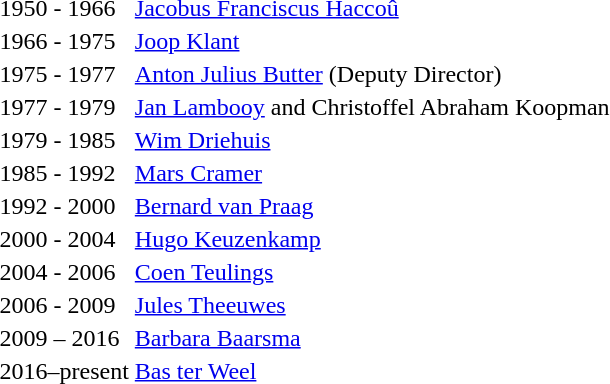<table>
<tr>
<td>1950 - 1966</td>
<td><a href='#'>Jacobus Franciscus Haccoû</a></td>
</tr>
<tr --->
<td>1966 - 1975</td>
<td><a href='#'>Joop Klant</a></td>
</tr>
<tr --->
<td>1975 - 1977</td>
<td><a href='#'>Anton Julius Butter</a> (Deputy Director)</td>
</tr>
<tr --->
<td>1977 - 1979</td>
<td><a href='#'>Jan Lambooy</a> and Christoffel Abraham Koopman</td>
</tr>
<tr --->
<td>1979 - 1985</td>
<td><a href='#'>Wim Driehuis</a></td>
</tr>
<tr --->
<td>1985 - 1992</td>
<td><a href='#'>Mars Cramer</a></td>
</tr>
<tr --->
<td>1992 - 2000</td>
<td><a href='#'>Bernard van Praag</a></td>
</tr>
<tr --->
<td>2000 - 2004</td>
<td><a href='#'>Hugo Keuzenkamp</a></td>
</tr>
<tr --->
<td>2004 - 2006</td>
<td><a href='#'>Coen Teulings</a></td>
</tr>
<tr --->
<td>2006 - 2009</td>
<td><a href='#'>Jules Theeuwes</a></td>
</tr>
<tr --->
<td>2009 – 2016</td>
<td><a href='#'>Barbara Baarsma</a></td>
</tr>
<tr --->
<td>2016–present</td>
<td><a href='#'>Bas ter Weel</a></td>
</tr>
</table>
